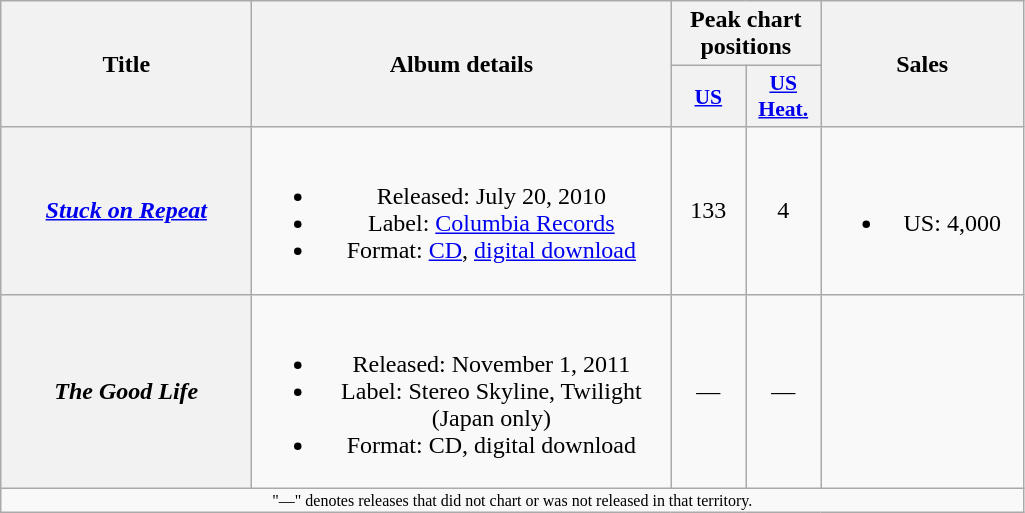<table class="wikitable plainrowheaders" style="text-align:center;" border="1">
<tr>
<th scope="col" rowspan="2" style="width:10em;">Title</th>
<th scope="col" rowspan="2" style="width:17em;">Album details</th>
<th scope="col" colspan="2">Peak chart positions</th>
<th scope="col" rowspan="2" style="width:8em;">Sales</th>
</tr>
<tr>
<th scope="col" style="width:3em;font-size:90%;"><a href='#'>US</a><br></th>
<th scope="col" style="width:3em;font-size:90%;"><a href='#'>US<br>Heat.</a><br></th>
</tr>
<tr>
<th scope="row"><em><a href='#'>Stuck on Repeat</a></em></th>
<td><br><ul><li>Released: July 20, 2010</li><li>Label: <a href='#'>Columbia Records</a></li><li>Format: <a href='#'>CD</a>, <a href='#'>digital download</a></li></ul></td>
<td>133</td>
<td>4</td>
<td><br><ul><li>US: 4,000</li></ul></td>
</tr>
<tr>
<th scope="row"><em>The Good Life</em></th>
<td><br><ul><li>Released: November 1, 2011</li><li>Label: Stereo Skyline, Twilight (Japan only)</li><li>Format: CD, digital download</li></ul></td>
<td>—</td>
<td>—</td>
<td></td>
</tr>
<tr>
<td colspan="10" style="font-size:8pt">"—" denotes releases that did not chart or was not released in that territory.</td>
</tr>
</table>
